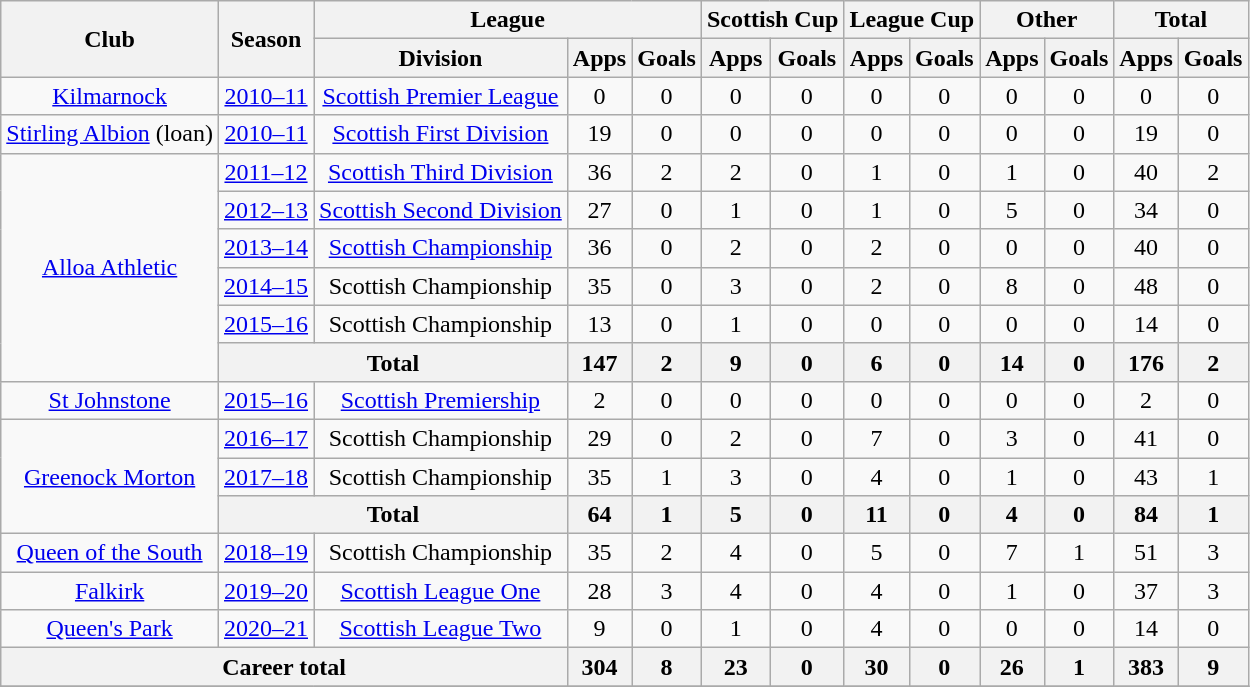<table class="wikitable" style="text-align: center">
<tr>
<th rowspan=2>Club</th>
<th rowspan=2>Season</th>
<th colspan=3>League</th>
<th colspan=2>Scottish Cup</th>
<th colspan=2>League Cup</th>
<th colspan=2>Other</th>
<th colspan=2>Total</th>
</tr>
<tr>
<th>Division</th>
<th>Apps</th>
<th>Goals</th>
<th>Apps</th>
<th>Goals</th>
<th>Apps</th>
<th>Goals</th>
<th>Apps</th>
<th>Goals</th>
<th>Apps</th>
<th>Goals</th>
</tr>
<tr>
<td><a href='#'>Kilmarnock</a></td>
<td><a href='#'>2010–11</a></td>
<td><a href='#'>Scottish Premier League</a></td>
<td>0</td>
<td>0</td>
<td>0</td>
<td>0</td>
<td>0</td>
<td>0</td>
<td>0</td>
<td>0</td>
<td>0</td>
<td>0</td>
</tr>
<tr>
<td><a href='#'>Stirling Albion</a> (loan)</td>
<td><a href='#'>2010–11</a></td>
<td><a href='#'>Scottish First Division</a></td>
<td>19</td>
<td>0</td>
<td>0</td>
<td>0</td>
<td>0</td>
<td>0</td>
<td>0</td>
<td>0</td>
<td>19</td>
<td>0</td>
</tr>
<tr>
<td rowspan=6><a href='#'>Alloa Athletic</a></td>
<td><a href='#'>2011–12</a></td>
<td><a href='#'>Scottish Third Division</a></td>
<td>36</td>
<td>2</td>
<td>2</td>
<td>0</td>
<td>1</td>
<td>0</td>
<td>1</td>
<td>0</td>
<td>40</td>
<td>2</td>
</tr>
<tr>
<td><a href='#'>2012–13</a></td>
<td><a href='#'>Scottish Second Division</a></td>
<td>27</td>
<td>0</td>
<td>1</td>
<td>0</td>
<td>1</td>
<td>0</td>
<td>5</td>
<td>0</td>
<td>34</td>
<td>0</td>
</tr>
<tr>
<td><a href='#'>2013–14</a></td>
<td><a href='#'>Scottish Championship</a></td>
<td>36</td>
<td>0</td>
<td>2</td>
<td>0</td>
<td>2</td>
<td>0</td>
<td>0</td>
<td>0</td>
<td>40</td>
<td>0</td>
</tr>
<tr>
<td><a href='#'>2014–15</a></td>
<td>Scottish Championship</td>
<td>35</td>
<td>0</td>
<td>3</td>
<td>0</td>
<td>2</td>
<td>0</td>
<td>8</td>
<td>0</td>
<td>48</td>
<td>0</td>
</tr>
<tr>
<td><a href='#'>2015–16</a></td>
<td>Scottish Championship</td>
<td>13</td>
<td>0</td>
<td>1</td>
<td>0</td>
<td>0</td>
<td>0</td>
<td>0</td>
<td>0</td>
<td>14</td>
<td>0</td>
</tr>
<tr>
<th colspan=2>Total</th>
<th>147</th>
<th>2</th>
<th>9</th>
<th>0</th>
<th>6</th>
<th>0</th>
<th>14</th>
<th>0</th>
<th>176</th>
<th>2</th>
</tr>
<tr>
<td><a href='#'>St Johnstone</a></td>
<td><a href='#'>2015–16</a></td>
<td><a href='#'>Scottish Premiership</a></td>
<td>2</td>
<td>0</td>
<td>0</td>
<td>0</td>
<td>0</td>
<td>0</td>
<td>0</td>
<td>0</td>
<td>2</td>
<td>0</td>
</tr>
<tr>
<td rowspan=3><a href='#'>Greenock Morton</a></td>
<td><a href='#'>2016–17</a></td>
<td>Scottish Championship</td>
<td>29</td>
<td>0</td>
<td>2</td>
<td>0</td>
<td>7</td>
<td>0</td>
<td>3</td>
<td>0</td>
<td>41</td>
<td>0</td>
</tr>
<tr>
<td><a href='#'>2017–18</a></td>
<td>Scottish Championship</td>
<td>35</td>
<td>1</td>
<td>3</td>
<td>0</td>
<td>4</td>
<td>0</td>
<td>1</td>
<td>0</td>
<td>43</td>
<td>1</td>
</tr>
<tr>
<th colspan=2>Total</th>
<th>64</th>
<th>1</th>
<th>5</th>
<th>0</th>
<th>11</th>
<th>0</th>
<th>4</th>
<th>0</th>
<th>84</th>
<th>1</th>
</tr>
<tr>
<td><a href='#'>Queen of the South</a></td>
<td><a href='#'>2018–19</a></td>
<td>Scottish Championship</td>
<td>35</td>
<td>2</td>
<td>4</td>
<td>0</td>
<td>5</td>
<td>0</td>
<td>7</td>
<td>1</td>
<td>51</td>
<td>3</td>
</tr>
<tr>
<td><a href='#'>Falkirk</a></td>
<td><a href='#'>2019–20</a></td>
<td><a href='#'>Scottish League One</a></td>
<td>28</td>
<td>3</td>
<td>4</td>
<td>0</td>
<td>4</td>
<td>0</td>
<td>1</td>
<td>0</td>
<td>37</td>
<td>3</td>
</tr>
<tr>
<td><a href='#'>Queen's Park</a></td>
<td><a href='#'>2020–21</a></td>
<td><a href='#'>Scottish League Two</a></td>
<td>9</td>
<td>0</td>
<td>1</td>
<td>0</td>
<td>4</td>
<td>0</td>
<td>0</td>
<td>0</td>
<td>14</td>
<td>0</td>
</tr>
<tr>
<th colspan="3">Career total</th>
<th>304</th>
<th>8</th>
<th>23</th>
<th>0</th>
<th>30</th>
<th>0</th>
<th>26</th>
<th>1</th>
<th>383</th>
<th>9</th>
</tr>
<tr>
</tr>
</table>
